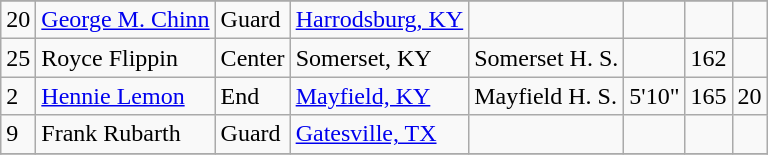<table class="wikitable">
<tr>
</tr>
<tr>
<td>20</td>
<td><a href='#'>George M. Chinn</a></td>
<td>Guard</td>
<td><a href='#'>Harrodsburg, KY</a></td>
<td></td>
<td></td>
<td></td>
<td></td>
</tr>
<tr>
<td>25</td>
<td>Royce Flippin</td>
<td>Center</td>
<td>Somerset, KY</td>
<td>Somerset H. S.</td>
<td></td>
<td>162</td>
<td></td>
</tr>
<tr>
<td>2</td>
<td><a href='#'>Hennie Lemon</a></td>
<td>End</td>
<td><a href='#'>Mayfield, KY</a></td>
<td>Mayfield H. S.</td>
<td>5'10"</td>
<td>165</td>
<td>20</td>
</tr>
<tr>
<td>9</td>
<td>Frank Rubarth</td>
<td>Guard</td>
<td><a href='#'>Gatesville, TX</a></td>
<td></td>
<td></td>
<td></td>
<td></td>
</tr>
<tr>
</tr>
</table>
